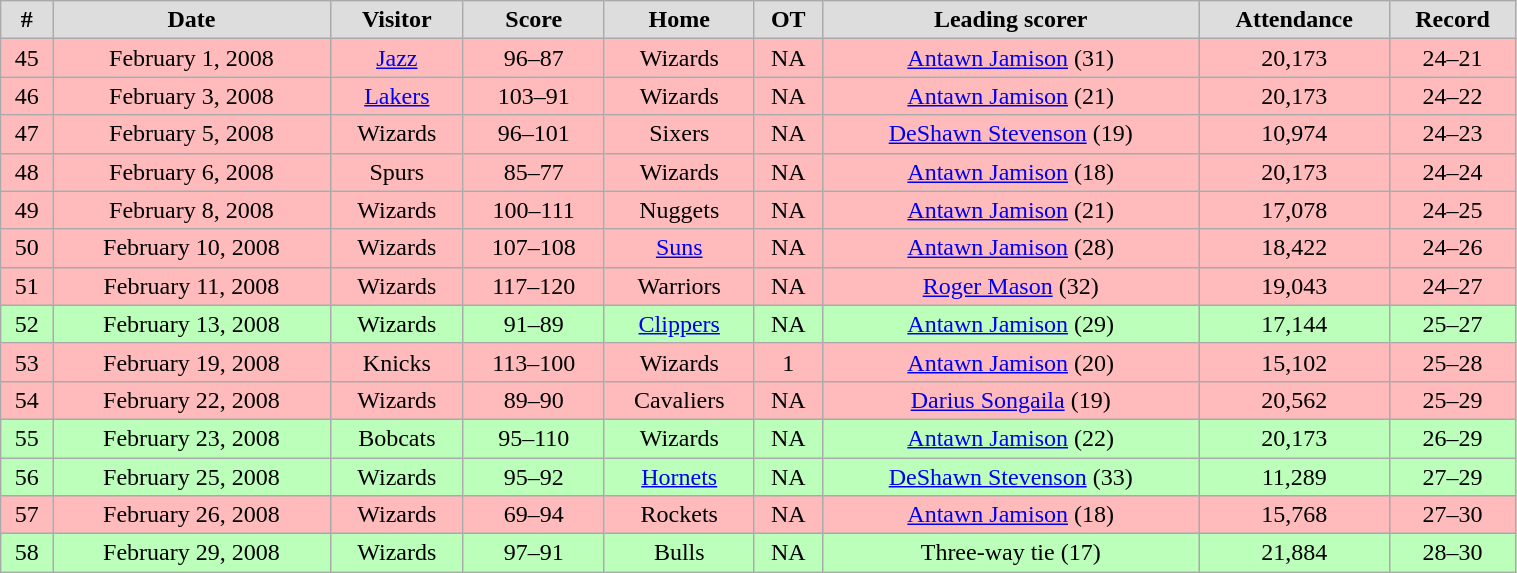<table class="wikitable" width="80%">
<tr align="center"  bgcolor="#dddddd">
<td><strong>#</strong></td>
<td><strong>Date</strong></td>
<td><strong>Visitor</strong></td>
<td><strong>Score</strong></td>
<td><strong>Home</strong></td>
<td><strong>OT</strong></td>
<td><strong>Leading scorer</strong></td>
<td><strong>Attendance</strong></td>
<td><strong>Record</strong></td>
</tr>
<tr align="center" bgcolor="#ffbbbb">
<td>45</td>
<td>February 1, 2008</td>
<td><a href='#'>Jazz</a></td>
<td>96–87</td>
<td>Wizards</td>
<td>NA</td>
<td><a href='#'>Antawn Jamison</a> (31)</td>
<td>20,173</td>
<td>24–21</td>
</tr>
<tr align="center" bgcolor="#ffbbbb">
<td>46</td>
<td>February 3, 2008</td>
<td><a href='#'>Lakers</a></td>
<td>103–91</td>
<td>Wizards</td>
<td>NA</td>
<td><a href='#'>Antawn Jamison</a> (21)</td>
<td>20,173</td>
<td>24–22</td>
</tr>
<tr align="center" bgcolor="#ffbbbb">
<td>47</td>
<td>February 5, 2008</td>
<td>Wizards</td>
<td>96–101</td>
<td>Sixers</td>
<td>NA</td>
<td><a href='#'>DeShawn Stevenson</a> (19)</td>
<td>10,974</td>
<td>24–23</td>
</tr>
<tr align="center" bgcolor="#ffbbbb">
<td>48</td>
<td>February 6, 2008</td>
<td>Spurs</td>
<td>85–77</td>
<td>Wizards</td>
<td>NA</td>
<td><a href='#'>Antawn Jamison</a> (18)</td>
<td>20,173</td>
<td>24–24</td>
</tr>
<tr align="center" bgcolor="#ffbbbb">
<td>49</td>
<td>February 8, 2008</td>
<td>Wizards</td>
<td>100–111</td>
<td>Nuggets</td>
<td>NA</td>
<td><a href='#'>Antawn Jamison</a> (21)</td>
<td>17,078</td>
<td>24–25</td>
</tr>
<tr align="center" bgcolor="#ffbbbb">
<td>50</td>
<td>February 10, 2008</td>
<td>Wizards</td>
<td>107–108</td>
<td><a href='#'>Suns</a></td>
<td>NA</td>
<td><a href='#'>Antawn Jamison</a> (28)</td>
<td>18,422</td>
<td>24–26</td>
</tr>
<tr align="center" bgcolor="#ffbbbb">
<td>51</td>
<td>February 11, 2008</td>
<td>Wizards</td>
<td>117–120</td>
<td>Warriors</td>
<td>NA</td>
<td><a href='#'>Roger Mason</a> (32)</td>
<td>19,043</td>
<td>24–27</td>
</tr>
<tr align="center" bgcolor="bbffbb">
<td>52</td>
<td>February 13, 2008</td>
<td>Wizards</td>
<td>91–89</td>
<td><a href='#'>Clippers</a></td>
<td>NA</td>
<td><a href='#'>Antawn Jamison</a> (29)</td>
<td>17,144</td>
<td>25–27</td>
</tr>
<tr align="center" bgcolor="#ffbbbb">
<td>53</td>
<td>February 19, 2008</td>
<td>Knicks</td>
<td>113–100</td>
<td>Wizards</td>
<td>1</td>
<td><a href='#'>Antawn Jamison</a> (20)</td>
<td>15,102</td>
<td>25–28</td>
</tr>
<tr align="center" bgcolor="#ffbbbb">
<td>54</td>
<td>February 22, 2008</td>
<td>Wizards</td>
<td>89–90</td>
<td>Cavaliers</td>
<td>NA</td>
<td><a href='#'>Darius Songaila</a> (19)</td>
<td>20,562</td>
<td>25–29</td>
</tr>
<tr align="center" bgcolor="bbffbb">
<td>55</td>
<td>February 23, 2008</td>
<td>Bobcats</td>
<td>95–110</td>
<td>Wizards</td>
<td>NA</td>
<td><a href='#'>Antawn Jamison</a> (22)</td>
<td>20,173</td>
<td>26–29</td>
</tr>
<tr align="center" bgcolor="bbffbb">
<td>56</td>
<td>February 25, 2008</td>
<td>Wizards</td>
<td>95–92</td>
<td><a href='#'>Hornets</a></td>
<td>NA</td>
<td><a href='#'>DeShawn Stevenson</a> (33)</td>
<td>11,289</td>
<td>27–29</td>
</tr>
<tr align="center" bgcolor="#ffbbbb">
<td>57</td>
<td>February 26, 2008</td>
<td>Wizards</td>
<td>69–94</td>
<td>Rockets</td>
<td>NA</td>
<td><a href='#'>Antawn Jamison</a> (18)</td>
<td>15,768</td>
<td>27–30</td>
</tr>
<tr align="center" bgcolor="bbffbb">
<td>58</td>
<td>February 29, 2008</td>
<td>Wizards</td>
<td>97–91</td>
<td>Bulls</td>
<td>NA</td>
<td>Three-way tie (17)</td>
<td>21,884</td>
<td>28–30</td>
</tr>
</table>
